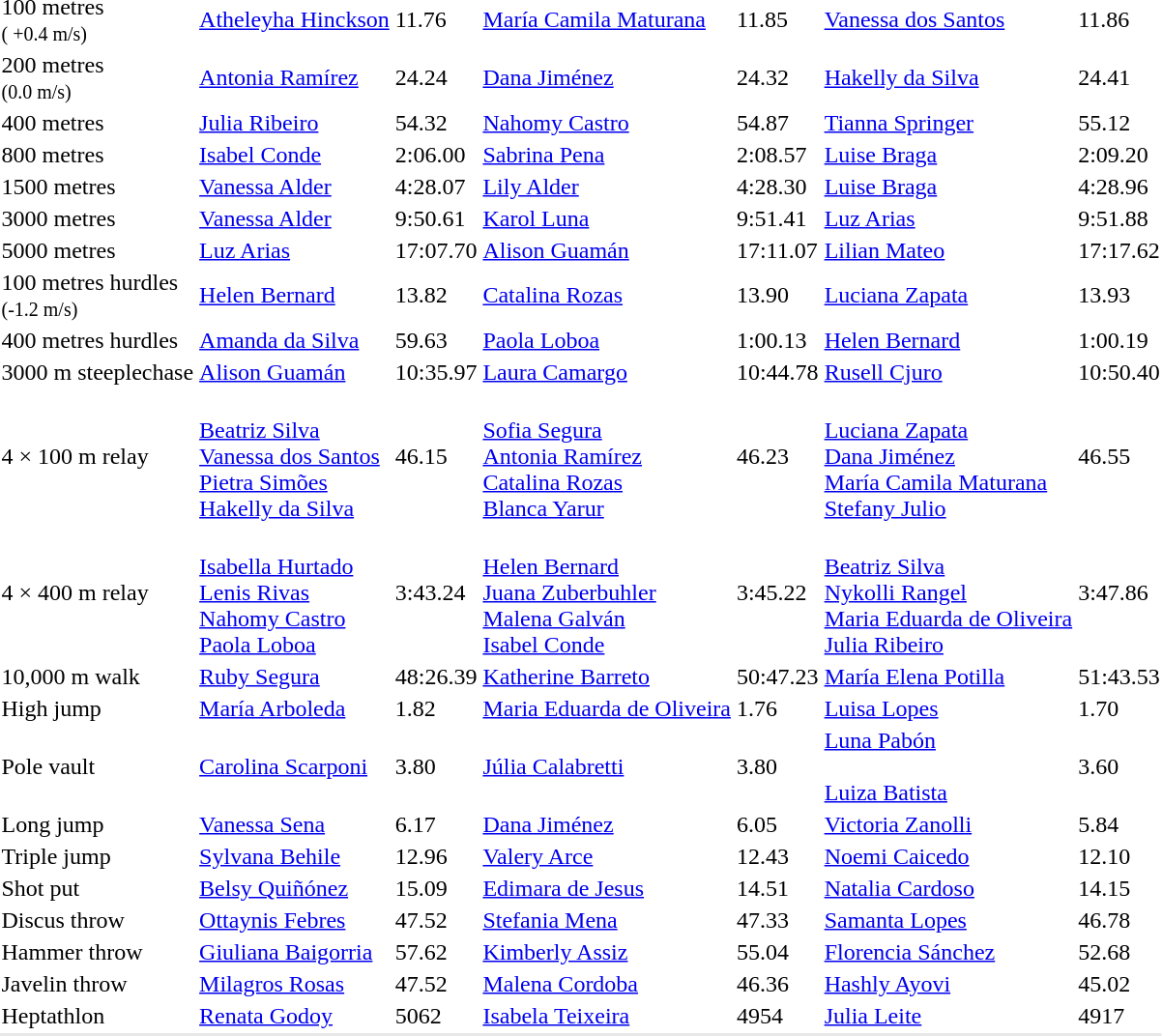<table>
<tr>
<td>100 metres<br><small>( +0.4 m/s)</small></td>
<td><a href='#'>Atheleyha Hinckson</a><br></td>
<td>11.76</td>
<td><a href='#'>María Camila Maturana</a><br></td>
<td>11.85 <strong></strong></td>
<td><a href='#'>Vanessa dos Santos</a><br></td>
<td>11.86</td>
</tr>
<tr>
<td>200 metres<br><small>(0.0 m/s)</small></td>
<td><a href='#'>Antonia Ramírez</a><br></td>
<td>24.24</td>
<td><a href='#'>Dana Jiménez</a><br></td>
<td>24.32</td>
<td><a href='#'>Hakelly da Silva</a><br></td>
<td>24.41</td>
</tr>
<tr>
<td>400 metres</td>
<td><a href='#'>Julia Ribeiro</a><br></td>
<td>54.32</td>
<td><a href='#'>Nahomy Castro</a><br></td>
<td>54.87</td>
<td><a href='#'>Tianna Springer</a><br></td>
<td>55.12</td>
</tr>
<tr>
<td>800 metres</td>
<td><a href='#'>Isabel Conde</a><br></td>
<td>2:06.00</td>
<td><a href='#'>Sabrina Pena</a><br></td>
<td>2:08.57</td>
<td><a href='#'>Luise Braga</a><br></td>
<td>2:09.20</td>
</tr>
<tr>
<td>1500 metres</td>
<td><a href='#'>Vanessa Alder</a><br></td>
<td>4:28.07</td>
<td><a href='#'>Lily Alder</a><br></td>
<td>4:28.30</td>
<td><a href='#'>Luise Braga</a><br></td>
<td>4:28.96</td>
</tr>
<tr>
<td>3000 metres</td>
<td><a href='#'>Vanessa Alder</a><br></td>
<td>9:50.61</td>
<td><a href='#'>Karol Luna</a><br></td>
<td>9:51.41 <strong></strong></td>
<td><a href='#'>Luz Arias</a><br></td>
<td>9:51.88</td>
</tr>
<tr>
<td>5000 metres</td>
<td><a href='#'>Luz Arias</a><br></td>
<td>17:07.70</td>
<td><a href='#'>Alison Guamán</a><br></td>
<td>17:11.07</td>
<td><a href='#'>Lilian Mateo</a><br></td>
<td>17:17.62</td>
</tr>
<tr>
<td>100 metres hurdles<br><small>(-1.2 m/s)</small></td>
<td><a href='#'>Helen Bernard</a><br></td>
<td>13.82</td>
<td><a href='#'>Catalina Rozas</a><br></td>
<td>13.90</td>
<td><a href='#'>Luciana Zapata</a><br></td>
<td>13.93</td>
</tr>
<tr>
<td>400 metres hurdles</td>
<td><a href='#'>Amanda da Silva</a><br></td>
<td>59.63</td>
<td><a href='#'>Paola Loboa</a><br></td>
<td>1:00.13</td>
<td><a href='#'>Helen Bernard</a><br></td>
<td>1:00.19</td>
</tr>
<tr>
<td>3000 m steeplechase</td>
<td><a href='#'>Alison Guamán</a><br></td>
<td>10:35.97</td>
<td><a href='#'>Laura Camargo</a><br></td>
<td>10:44.78</td>
<td><a href='#'>Rusell Cjuro</a><br></td>
<td>10:50.40</td>
</tr>
<tr>
<td>4 × 100 m relay</td>
<td><br><a href='#'>Beatriz Silva</a><br><a href='#'>Vanessa dos Santos</a><br><a href='#'>Pietra Simões</a><br><a href='#'>Hakelly da Silva</a></td>
<td>46.15</td>
<td><br><a href='#'>Sofia Segura</a><br><a href='#'>Antonia Ramírez</a><br><a href='#'>Catalina Rozas</a><br><a href='#'>Blanca Yarur</a></td>
<td>46.23</td>
<td><br><a href='#'>Luciana Zapata</a><br><a href='#'>Dana Jiménez</a><br><a href='#'>María Camila Maturana</a><br><a href='#'>Stefany Julio</a></td>
<td>46.55</td>
</tr>
<tr>
<td>4 × 400 m relay</td>
<td><br><a href='#'>Isabella Hurtado</a><br><a href='#'>Lenis Rivas</a><br><a href='#'>Nahomy Castro</a><br><a href='#'>Paola Loboa</a></td>
<td>3:43.24</td>
<td><br><a href='#'>Helen Bernard</a><br><a href='#'>Juana Zuberbuhler</a><br><a href='#'>Malena Galván</a><br><a href='#'>Isabel Conde</a></td>
<td>3:45.22</td>
<td><br><a href='#'>Beatriz Silva</a><br><a href='#'>Nykolli Rangel</a><br><a href='#'>Maria Eduarda de Oliveira</a><br><a href='#'>Julia Ribeiro</a></td>
<td>3:47.86</td>
</tr>
<tr>
<td>10,000 m walk</td>
<td><a href='#'>Ruby Segura</a><br></td>
<td>48:26.39 <strong></strong></td>
<td><a href='#'>Katherine Barreto</a><br></td>
<td>50:47.23</td>
<td><a href='#'>María Elena Potilla</a><br></td>
<td>51:43.53</td>
</tr>
<tr>
<td>High jump</td>
<td><a href='#'>María Arboleda</a><br></td>
<td>1.82</td>
<td><a href='#'>Maria Eduarda de Oliveira</a><br></td>
<td>1.76</td>
<td><a href='#'>Luisa Lopes</a><br></td>
<td>1.70</td>
</tr>
<tr>
<td>Pole vault</td>
<td><a href='#'>Carolina Scarponi</a><br></td>
<td>3.80</td>
<td><a href='#'>Júlia Calabretti</a><br></td>
<td>3.80</td>
<td><a href='#'>Luna Pabón</a><br><br> <a href='#'>Luiza Batista</a><br></td>
<td>3.60</td>
</tr>
<tr>
<td>Long jump</td>
<td><a href='#'>Vanessa Sena</a><br></td>
<td>6.17</td>
<td><a href='#'>Dana Jiménez</a><br></td>
<td>6.05</td>
<td><a href='#'>Victoria Zanolli</a><br></td>
<td>5.84</td>
</tr>
<tr>
<td>Triple jump</td>
<td><a href='#'>Sylvana Behile</a><br></td>
<td>12.96</td>
<td><a href='#'>Valery Arce</a><br></td>
<td>12.43</td>
<td><a href='#'>Noemi Caicedo</a><br></td>
<td>12.10</td>
</tr>
<tr>
<td>Shot put</td>
<td><a href='#'>Belsy Quiñónez</a><br></td>
<td>15.09</td>
<td><a href='#'>Edimara de Jesus</a><br></td>
<td>14.51</td>
<td><a href='#'>Natalia Cardoso</a><br></td>
<td>14.15</td>
</tr>
<tr>
<td>Discus throw</td>
<td><a href='#'>Ottaynis Febres</a><br></td>
<td>47.52</td>
<td><a href='#'>Stefania Mena</a><br></td>
<td>47.33</td>
<td><a href='#'>Samanta Lopes</a><br></td>
<td>46.78</td>
</tr>
<tr>
<td>Hammer throw</td>
<td><a href='#'>Giuliana Baigorria</a><br></td>
<td>57.62</td>
<td><a href='#'>Kimberly Assiz</a><br></td>
<td>55.04</td>
<td><a href='#'>Florencia Sánchez</a><br></td>
<td>52.68</td>
</tr>
<tr>
<td>Javelin throw</td>
<td><a href='#'>Milagros Rosas</a><br></td>
<td>47.52</td>
<td><a href='#'>Malena Cordoba</a><br></td>
<td>46.36</td>
<td><a href='#'>Hashly Ayovi</a><br></td>
<td>45.02</td>
</tr>
<tr>
<td>Heptathlon</td>
<td><a href='#'>Renata Godoy</a><br></td>
<td>5062</td>
<td><a href='#'>Isabela Teixeira</a><br></td>
<td>4954</td>
<td><a href='#'>Julia Leite</a><br></td>
<td>4917</td>
</tr>
<tr bgcolor= e8e8e8>
<td colspan=7></td>
</tr>
</table>
